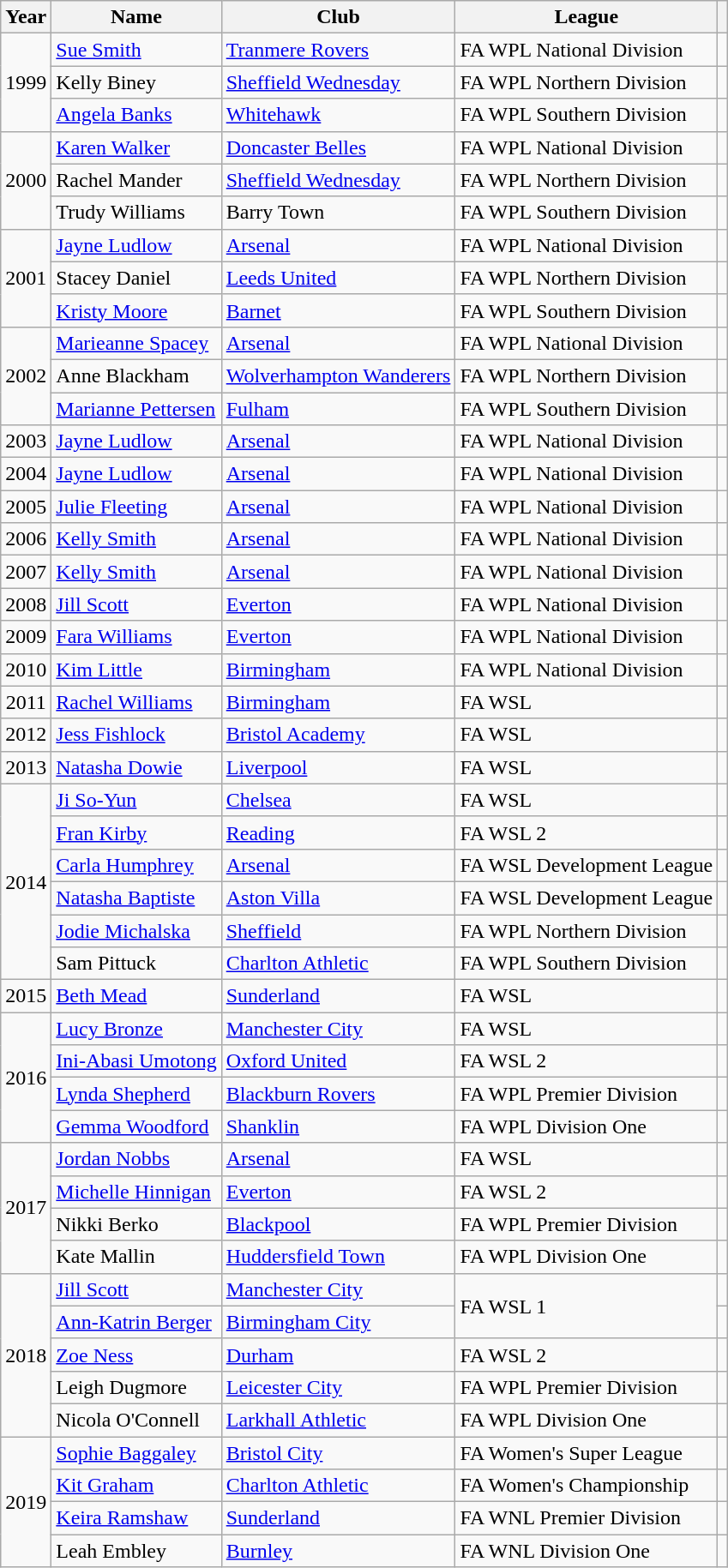<table class="wikitable sortable">
<tr>
<th scope=col>Year</th>
<th scope=col>Name</th>
<th scope=col>Club</th>
<th scope=col>League</th>
<th scope=col class=unsortable></th>
</tr>
<tr>
<td rowspan="3"; align="center">1999</td>
<td><a href='#'>Sue Smith</a></td>
<td><a href='#'>Tranmere Rovers</a></td>
<td>FA WPL National Division</td>
<td align="center"></td>
</tr>
<tr>
<td>Kelly Biney</td>
<td><a href='#'>Sheffield Wednesday</a></td>
<td>FA WPL Northern Division</td>
<td align="center"></td>
</tr>
<tr>
<td><a href='#'>Angela Banks</a></td>
<td><a href='#'>Whitehawk</a></td>
<td>FA WPL Southern Division</td>
<td align="center"></td>
</tr>
<tr>
<td rowspan="3"; align="center">2000</td>
<td><a href='#'>Karen Walker</a></td>
<td><a href='#'>Doncaster Belles</a></td>
<td>FA WPL National Division</td>
<td align="center"></td>
</tr>
<tr>
<td>Rachel Mander</td>
<td><a href='#'>Sheffield Wednesday</a></td>
<td>FA WPL Northern Division</td>
<td align="center"></td>
</tr>
<tr>
<td>Trudy Williams</td>
<td>Barry Town</td>
<td>FA WPL Southern Division</td>
<td align="center"></td>
</tr>
<tr>
<td rowspan="3"; align="center">2001</td>
<td><a href='#'>Jayne Ludlow</a></td>
<td><a href='#'>Arsenal</a></td>
<td>FA WPL National Division</td>
<td align="center"></td>
</tr>
<tr>
<td>Stacey Daniel</td>
<td><a href='#'>Leeds United</a></td>
<td>FA WPL Northern Division</td>
<td align="center"></td>
</tr>
<tr>
<td><a href='#'>Kristy Moore</a></td>
<td><a href='#'>Barnet</a></td>
<td>FA WPL Southern Division</td>
<td align="center"></td>
</tr>
<tr>
<td rowspan="3"; align="center">2002</td>
<td><a href='#'>Marieanne Spacey</a></td>
<td><a href='#'>Arsenal</a></td>
<td>FA WPL National Division</td>
<td align="center"></td>
</tr>
<tr>
<td>Anne Blackham</td>
<td><a href='#'>Wolverhampton Wanderers</a></td>
<td>FA WPL Northern Division</td>
<td align="center"></td>
</tr>
<tr>
<td><a href='#'>Marianne Pettersen</a></td>
<td><a href='#'>Fulham</a></td>
<td>FA WPL Southern Division</td>
<td align="center"></td>
</tr>
<tr>
<td align="center">2003</td>
<td><a href='#'>Jayne Ludlow</a></td>
<td><a href='#'>Arsenal</a></td>
<td>FA WPL National Division</td>
<td align="center"></td>
</tr>
<tr>
<td align="center">2004</td>
<td><a href='#'>Jayne Ludlow</a></td>
<td><a href='#'>Arsenal</a></td>
<td>FA WPL National Division</td>
<td align="center"></td>
</tr>
<tr>
<td align="center">2005</td>
<td><a href='#'>Julie Fleeting</a></td>
<td><a href='#'>Arsenal</a></td>
<td>FA WPL National Division</td>
<td align="center"></td>
</tr>
<tr>
<td align="center">2006</td>
<td><a href='#'>Kelly Smith</a></td>
<td><a href='#'>Arsenal</a></td>
<td>FA WPL National Division</td>
<td align="center"></td>
</tr>
<tr>
<td align="center">2007</td>
<td><a href='#'>Kelly Smith</a></td>
<td><a href='#'>Arsenal</a></td>
<td>FA WPL National Division</td>
<td align="center"></td>
</tr>
<tr>
<td align="center">2008</td>
<td><a href='#'>Jill Scott</a></td>
<td><a href='#'>Everton</a></td>
<td>FA WPL National Division</td>
<td align="center"></td>
</tr>
<tr>
<td align="center">2009</td>
<td><a href='#'>Fara Williams</a></td>
<td><a href='#'>Everton</a></td>
<td>FA WPL National Division</td>
<td align="center"></td>
</tr>
<tr>
<td align="center">2010</td>
<td><a href='#'>Kim Little</a></td>
<td><a href='#'>Birmingham</a></td>
<td>FA WPL National Division</td>
<td align="center"></td>
</tr>
<tr>
<td align="center">2011</td>
<td><a href='#'>Rachel Williams</a></td>
<td><a href='#'>Birmingham</a></td>
<td>FA WSL</td>
<td align="center"></td>
</tr>
<tr>
<td align="center">2012</td>
<td><a href='#'>Jess Fishlock</a></td>
<td><a href='#'>Bristol Academy</a></td>
<td>FA WSL</td>
<td align="center"></td>
</tr>
<tr>
<td align="center">2013</td>
<td><a href='#'>Natasha Dowie</a></td>
<td><a href='#'>Liverpool</a></td>
<td>FA WSL</td>
<td align="center"></td>
</tr>
<tr>
<td rowspan="6"; align="center">2014</td>
<td><a href='#'>Ji So-Yun</a></td>
<td><a href='#'>Chelsea</a></td>
<td>FA WSL</td>
<td align="center"></td>
</tr>
<tr>
<td><a href='#'>Fran Kirby</a></td>
<td><a href='#'>Reading</a></td>
<td>FA WSL 2</td>
<td align="center"></td>
</tr>
<tr>
<td><a href='#'>Carla Humphrey</a></td>
<td><a href='#'>Arsenal</a></td>
<td>FA WSL Development League</td>
<td align="center"></td>
</tr>
<tr>
<td><a href='#'>Natasha Baptiste</a></td>
<td><a href='#'>Aston Villa</a></td>
<td>FA WSL Development League</td>
<td align="center"></td>
</tr>
<tr>
<td><a href='#'>Jodie Michalska</a></td>
<td><a href='#'>Sheffield</a></td>
<td>FA WPL Northern Division</td>
<td align="center"></td>
</tr>
<tr>
<td>Sam Pittuck</td>
<td><a href='#'>Charlton Athletic</a></td>
<td>FA WPL Southern Division</td>
<td align="center"></td>
</tr>
<tr>
<td align="center">2015</td>
<td><a href='#'>Beth Mead</a></td>
<td><a href='#'>Sunderland</a></td>
<td>FA WSL</td>
<td align="center"></td>
</tr>
<tr>
<td rowspan="4"; align="center">2016</td>
<td><a href='#'>Lucy Bronze</a></td>
<td><a href='#'>Manchester City</a></td>
<td>FA WSL</td>
<td align="center"></td>
</tr>
<tr>
<td><a href='#'>Ini-Abasi Umotong</a></td>
<td><a href='#'>Oxford United</a></td>
<td>FA WSL 2</td>
<td align="center"></td>
</tr>
<tr>
<td><a href='#'>Lynda Shepherd</a></td>
<td><a href='#'>Blackburn Rovers</a></td>
<td>FA WPL Premier Division</td>
<td align="center"></td>
</tr>
<tr>
<td><a href='#'>Gemma Woodford</a></td>
<td><a href='#'>Shanklin</a></td>
<td>FA WPL Division One</td>
<td align="center"></td>
</tr>
<tr>
<td rowspan="4"; align="center">2017</td>
<td><a href='#'>Jordan Nobbs</a></td>
<td><a href='#'>Arsenal</a></td>
<td>FA WSL</td>
<td align="center"></td>
</tr>
<tr>
<td><a href='#'>Michelle Hinnigan</a></td>
<td><a href='#'>Everton</a></td>
<td>FA WSL 2</td>
<td align="center"></td>
</tr>
<tr>
<td>Nikki Berko</td>
<td><a href='#'>Blackpool</a></td>
<td>FA WPL Premier Division</td>
<td align="center"></td>
</tr>
<tr>
<td>Kate Mallin</td>
<td><a href='#'>Huddersfield Town</a></td>
<td>FA WPL Division One</td>
<td align="center"></td>
</tr>
<tr>
<td rowspan="5"; align="center">2018</td>
<td><a href='#'>Jill Scott</a></td>
<td><a href='#'>Manchester City</a></td>
<td rowspan="2">FA WSL 1</td>
<td align="center"></td>
</tr>
<tr>
<td><a href='#'>Ann-Katrin Berger</a></td>
<td><a href='#'>Birmingham City</a></td>
<td align="center"></td>
</tr>
<tr>
<td><a href='#'>Zoe Ness</a></td>
<td><a href='#'>Durham</a></td>
<td>FA WSL 2</td>
<td align="center"></td>
</tr>
<tr>
<td>Leigh Dugmore</td>
<td><a href='#'>Leicester City</a></td>
<td>FA WPL Premier Division</td>
<td align="center"></td>
</tr>
<tr>
<td>Nicola O'Connell</td>
<td><a href='#'>Larkhall Athletic</a></td>
<td>FA WPL Division One</td>
<td align="center"></td>
</tr>
<tr>
<td rowspan="5"; align="center">2019</td>
<td><a href='#'>Sophie Baggaley</a></td>
<td><a href='#'>Bristol City</a></td>
<td>FA Women's Super League</td>
<td align="center"></td>
</tr>
<tr>
<td><a href='#'>Kit Graham</a></td>
<td><a href='#'>Charlton Athletic</a></td>
<td>FA Women's Championship</td>
<td align="center"></td>
</tr>
<tr>
<td><a href='#'>Keira Ramshaw</a></td>
<td><a href='#'>Sunderland</a></td>
<td>FA WNL Premier Division</td>
<td align="center"></td>
</tr>
<tr>
<td>Leah Embley</td>
<td><a href='#'>Burnley</a></td>
<td>FA WNL Division One</td>
<td align="center"></td>
</tr>
</table>
